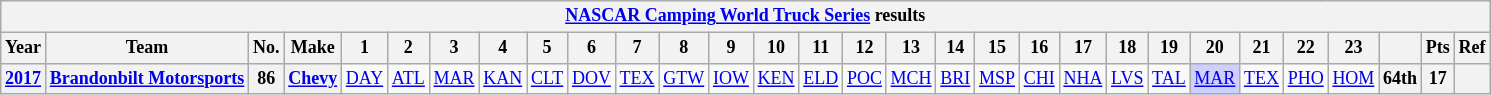<table class="wikitable" style="text-align:center; font-size:75%">
<tr>
<th colspan=30><a href='#'>NASCAR Camping World Truck Series</a> results</th>
</tr>
<tr>
<th>Year</th>
<th>Team</th>
<th>No.</th>
<th>Make</th>
<th>1</th>
<th>2</th>
<th>3</th>
<th>4</th>
<th>5</th>
<th>6</th>
<th>7</th>
<th>8</th>
<th>9</th>
<th>10</th>
<th>11</th>
<th>12</th>
<th>13</th>
<th>14</th>
<th>15</th>
<th>16</th>
<th>17</th>
<th>18</th>
<th>19</th>
<th>20</th>
<th>21</th>
<th>22</th>
<th>23</th>
<th></th>
<th>Pts</th>
<th>Ref</th>
</tr>
<tr>
<th><a href='#'>2017</a></th>
<th><a href='#'>Brandonbilt Motorsports</a></th>
<th>86</th>
<th><a href='#'>Chevy</a></th>
<td><a href='#'>DAY</a></td>
<td><a href='#'>ATL</a></td>
<td><a href='#'>MAR</a></td>
<td><a href='#'>KAN</a></td>
<td><a href='#'>CLT</a></td>
<td><a href='#'>DOV</a></td>
<td><a href='#'>TEX</a></td>
<td><a href='#'>GTW</a></td>
<td><a href='#'>IOW</a></td>
<td><a href='#'>KEN</a></td>
<td><a href='#'>ELD</a></td>
<td><a href='#'>POC</a></td>
<td><a href='#'>MCH</a></td>
<td><a href='#'>BRI</a></td>
<td><a href='#'>MSP</a></td>
<td><a href='#'>CHI</a></td>
<td><a href='#'>NHA</a></td>
<td><a href='#'>LVS</a></td>
<td><a href='#'>TAL</a></td>
<td style="background:#CFCFFF;"><a href='#'>MAR</a><br></td>
<td><a href='#'>TEX</a></td>
<td><a href='#'>PHO</a></td>
<td><a href='#'>HOM</a></td>
<th>64th</th>
<th>17</th>
<th></th>
</tr>
</table>
